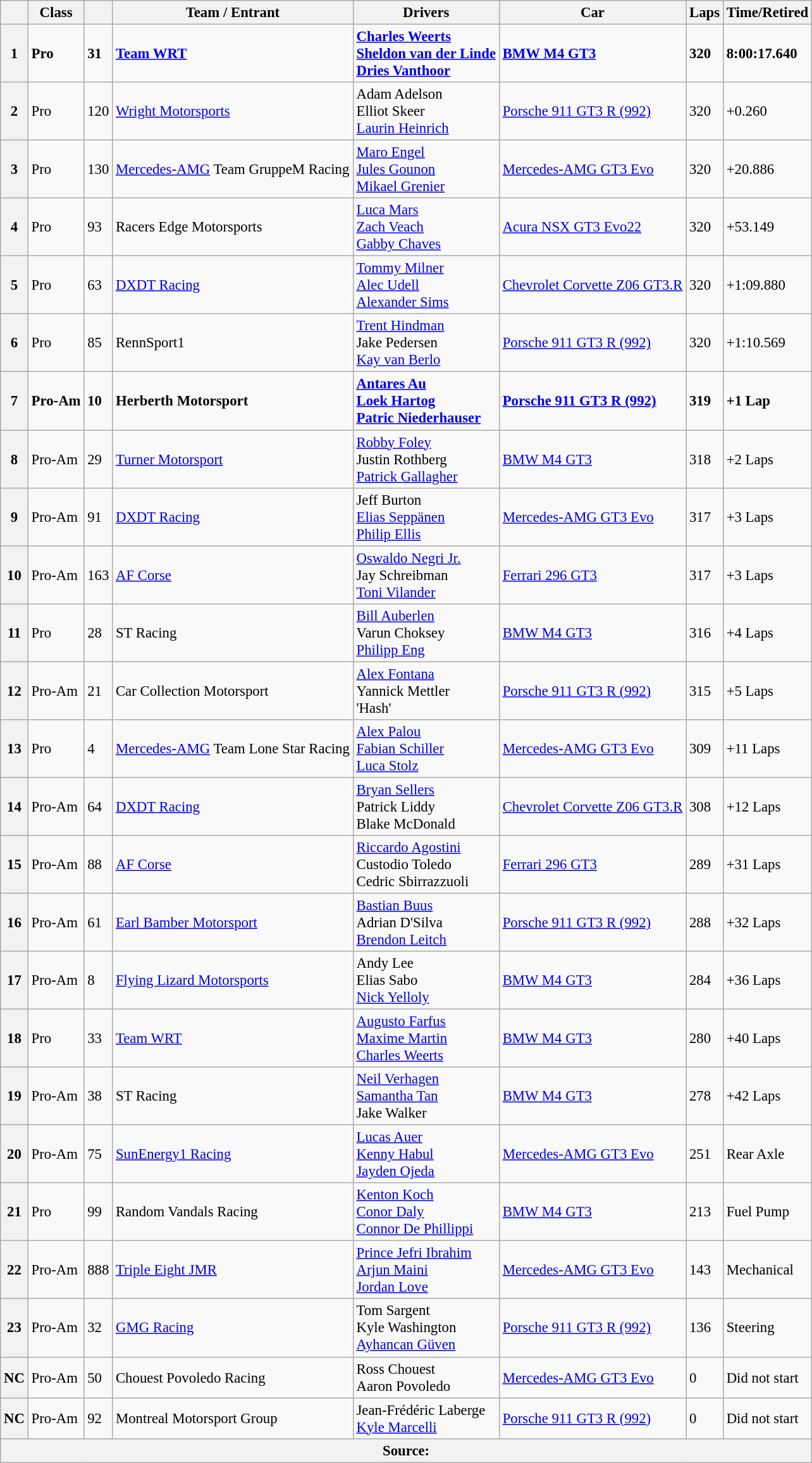<table class="wikitable" style="font-size: 95%;">
<tr>
<th></th>
<th>Class</th>
<th></th>
<th>Team / Entrant</th>
<th>Drivers</th>
<th>Car</th>
<th>Laps</th>
<th>Time/Retired</th>
</tr>
<tr>
<th>1</th>
<td><strong>Pro</strong></td>
<td><strong>31</strong></td>
<td><strong> <a href='#'>Team WRT</a></strong></td>
<td><strong> <a href='#'>Charles Weerts</a><br> <a href='#'>Sheldon van der Linde</a><br> <a href='#'>Dries Vanthoor</a></strong></td>
<td><a href='#'><strong>BMW M4 GT3</strong></a></td>
<td><strong>320</strong></td>
<td><strong>8:00:17.640</strong></td>
</tr>
<tr>
<th>2</th>
<td>Pro</td>
<td>120</td>
<td> <a href='#'>Wright Motorsports</a></td>
<td> Adam Adelson<br> Elliot Skeer<br> <a href='#'>Laurin Heinrich</a></td>
<td><a href='#'>Porsche 911 GT3 R (992)</a></td>
<td>320</td>
<td>+0.260</td>
</tr>
<tr>
<th>3</th>
<td>Pro</td>
<td>130</td>
<td> <a href='#'>Mercedes-AMG</a> Team GruppeM Racing</td>
<td> <a href='#'>Maro Engel</a><br> <a href='#'>Jules Gounon</a><br> <a href='#'>Mikael Grenier</a></td>
<td><a href='#'>Mercedes-AMG GT3 Evo</a></td>
<td>320</td>
<td>+20.886</td>
</tr>
<tr>
<th>4</th>
<td>Pro</td>
<td>93</td>
<td> Racers Edge Motorsports</td>
<td> <a href='#'>Luca Mars</a><br> <a href='#'>Zach Veach</a><br> <a href='#'>Gabby Chaves</a></td>
<td><a href='#'>Acura NSX GT3 Evo22</a></td>
<td>320</td>
<td>+53.149</td>
</tr>
<tr>
<th>5</th>
<td>Pro</td>
<td>63</td>
<td> <a href='#'>DXDT Racing</a></td>
<td> <a href='#'>Tommy Milner</a><br> <a href='#'>Alec Udell</a><br> <a href='#'>Alexander Sims</a></td>
<td><a href='#'>Chevrolet Corvette Z06 GT3.R</a></td>
<td>320</td>
<td>+1:09.880</td>
</tr>
<tr>
<th>6</th>
<td>Pro</td>
<td>85</td>
<td> RennSport1</td>
<td> <a href='#'>Trent Hindman</a><br> Jake Pedersen<br> <a href='#'>Kay van Berlo</a></td>
<td><a href='#'>Porsche 911 GT3 R (992)</a></td>
<td>320</td>
<td>+1:10.569</td>
</tr>
<tr>
<th>7</th>
<td><strong>Pro-Am</strong></td>
<td><strong>10</strong></td>
<td><strong> Herberth Motorsport</strong></td>
<td><strong> <a href='#'>Antares Au</a><br> <a href='#'>Loek Hartog</a><br> <a href='#'>Patric Niederhauser</a></strong></td>
<td><a href='#'><strong>Porsche 911 GT3 R (992)</strong></a></td>
<td><strong>319</strong></td>
<td><strong>+1 Lap</strong></td>
</tr>
<tr>
<th>8</th>
<td>Pro-Am</td>
<td>29</td>
<td> <a href='#'>Turner Motorsport</a></td>
<td> <a href='#'>Robby Foley</a><br> Justin Rothberg<br> <a href='#'>Patrick Gallagher</a></td>
<td><a href='#'>BMW M4 GT3</a></td>
<td>318</td>
<td>+2 Laps</td>
</tr>
<tr>
<th>9</th>
<td>Pro-Am</td>
<td>91</td>
<td> <a href='#'>DXDT Racing</a></td>
<td> Jeff Burton<br> <a href='#'>Elias Seppänen</a><br> <a href='#'>Philip Ellis</a></td>
<td><a href='#'>Mercedes-AMG GT3 Evo</a></td>
<td>317</td>
<td>+3 Laps</td>
</tr>
<tr>
<th>10</th>
<td>Pro-Am</td>
<td>163</td>
<td> <a href='#'>AF Corse</a></td>
<td> <a href='#'>Oswaldo Negri Jr.</a><br> Jay Schreibman<br> <a href='#'>Toni Vilander</a></td>
<td><a href='#'>Ferrari 296 GT3</a></td>
<td>317</td>
<td>+3 Laps</td>
</tr>
<tr>
<th>11</th>
<td>Pro</td>
<td>28</td>
<td> ST Racing</td>
<td> <a href='#'>Bill Auberlen</a><br> Varun Choksey<br> <a href='#'>Philipp Eng</a></td>
<td><a href='#'>BMW M4 GT3</a></td>
<td>316</td>
<td>+4 Laps</td>
</tr>
<tr>
<th>12</th>
<td>Pro-Am</td>
<td>21</td>
<td> Car Collection Motorsport</td>
<td> <a href='#'>Alex Fontana</a><br> Yannick Mettler<br> 'Hash'</td>
<td><a href='#'>Porsche 911 GT3 R (992)</a></td>
<td>315</td>
<td>+5 Laps</td>
</tr>
<tr>
<th>13</th>
<td>Pro</td>
<td>4</td>
<td> <a href='#'>Mercedes-AMG</a> Team Lone Star Racing</td>
<td> <a href='#'>Alex Palou</a><br> <a href='#'>Fabian Schiller</a><br> <a href='#'>Luca Stolz</a></td>
<td><a href='#'>Mercedes-AMG GT3 Evo</a></td>
<td>309</td>
<td>+11 Laps</td>
</tr>
<tr>
<th>14</th>
<td>Pro-Am</td>
<td>64</td>
<td> <a href='#'>DXDT Racing</a></td>
<td> <a href='#'>Bryan Sellers</a><br> Patrick Liddy<br> Blake McDonald</td>
<td><a href='#'>Chevrolet Corvette Z06 GT3.R</a></td>
<td>308</td>
<td>+12 Laps</td>
</tr>
<tr>
<th>15</th>
<td>Pro-Am</td>
<td>88</td>
<td> <a href='#'>AF Corse</a></td>
<td> <a href='#'>Riccardo Agostini</a><br> Custodio Toledo<br> Cedric Sbirrazzuoli</td>
<td><a href='#'>Ferrari 296 GT3</a></td>
<td>289</td>
<td>+31 Laps</td>
</tr>
<tr>
<th>16</th>
<td>Pro-Am</td>
<td>61</td>
<td> <a href='#'>Earl Bamber Motorsport</a></td>
<td> <a href='#'>Bastian Buus</a><br> Adrian D'Silva<br> <a href='#'>Brendon Leitch</a></td>
<td><a href='#'>Porsche 911 GT3 R (992)</a></td>
<td>288</td>
<td>+32 Laps</td>
</tr>
<tr>
<th>17</th>
<td>Pro-Am</td>
<td>8</td>
<td> <a href='#'>Flying Lizard Motorsports</a></td>
<td> Andy Lee<br> Elias Sabo<br> <a href='#'>Nick Yelloly</a></td>
<td><a href='#'>BMW M4 GT3</a></td>
<td>284</td>
<td>+36 Laps</td>
</tr>
<tr>
<th>18</th>
<td>Pro</td>
<td>33</td>
<td> <a href='#'>Team WRT</a></td>
<td> <a href='#'>Augusto Farfus</a><br> <a href='#'>Maxime Martin</a><br> <a href='#'>Charles Weerts</a></td>
<td><a href='#'>BMW M4 GT3</a></td>
<td>280</td>
<td>+40 Laps</td>
</tr>
<tr>
<th>19</th>
<td>Pro-Am</td>
<td>38</td>
<td> ST Racing</td>
<td> <a href='#'>Neil Verhagen</a><br> <a href='#'>Samantha Tan</a><br> Jake Walker</td>
<td><a href='#'>BMW M4 GT3</a></td>
<td>278</td>
<td>+42 Laps</td>
</tr>
<tr>
<th>20</th>
<td>Pro-Am</td>
<td>75</td>
<td> <a href='#'>SunEnergy1 Racing</a></td>
<td> <a href='#'>Lucas Auer</a><br> <a href='#'>Kenny Habul</a><br> <a href='#'>Jayden Ojeda</a></td>
<td><a href='#'>Mercedes-AMG GT3 Evo</a></td>
<td>251</td>
<td>Rear Axle</td>
</tr>
<tr>
<th>21</th>
<td>Pro</td>
<td>99</td>
<td> Random Vandals Racing</td>
<td> <a href='#'>Kenton Koch</a><br> <a href='#'>Conor Daly</a><br> <a href='#'>Connor De Phillippi</a></td>
<td><a href='#'>BMW M4 GT3</a></td>
<td>213</td>
<td>Fuel Pump</td>
</tr>
<tr>
<th>22</th>
<td>Pro-Am</td>
<td>888</td>
<td> <a href='#'>Triple Eight JMR</a></td>
<td> <a href='#'>Prince Jefri Ibrahim</a><br> <a href='#'>Arjun Maini</a><br> <a href='#'>Jordan Love</a></td>
<td><a href='#'>Mercedes-AMG GT3 Evo</a></td>
<td>143</td>
<td>Mechanical</td>
</tr>
<tr>
<th>23</th>
<td>Pro-Am</td>
<td>32</td>
<td> <a href='#'>GMG Racing</a></td>
<td> Tom Sargent<br> Kyle Washington<br> <a href='#'>Ayhancan Güven</a></td>
<td><a href='#'>Porsche 911 GT3 R (992)</a></td>
<td>136</td>
<td>Steering</td>
</tr>
<tr>
<th>NC</th>
<td>Pro-Am</td>
<td>50</td>
<td> Chouest Povoledo Racing</td>
<td> Ross Chouest<br> Aaron Povoledo</td>
<td><a href='#'>Mercedes-AMG GT3 Evo</a></td>
<td>0</td>
<td>Did not start</td>
</tr>
<tr>
<th>NC</th>
<td>Pro-Am</td>
<td>92</td>
<td> Montreal Motorsport Group</td>
<td> Jean-Frédéric Laberge<br> <a href='#'>Kyle Marcelli</a></td>
<td><a href='#'>Porsche 911 GT3 R (992)</a></td>
<td>0</td>
<td>Did not start</td>
</tr>
<tr>
<th colspan="8">Source:</th>
</tr>
</table>
